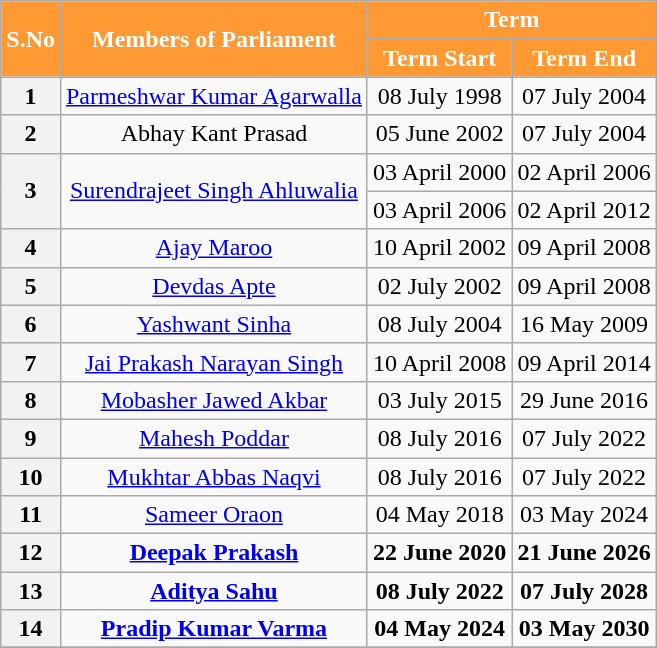<table class="wikitable sortable" style="text-align:center;">
<tr>
<th Style="background-color:#FF9933; color:white" Rowspan=2>S.No</th>
<th Style="background-color:#FF9933; color:white" Rowspan=2>Members of Parliament</th>
<th Style="background-color:#FF9933; color:white" Colspan=2>Term</th>
</tr>
<tr>
<th Style="background-color:#FF9933; color:white">Term Start</th>
<th Style="background-color:#FF9933; color:white">Term End</th>
</tr>
<tr>
<th>1</th>
<td><a href='#'>Parmeshwar Kumar Agarwalla</a></td>
<td>08 July 1998</td>
<td>07 July 2004</td>
</tr>
<tr>
<th>2</th>
<td>Abhay Kant Prasad</td>
<td>05 June 2002</td>
<td>07 July 2004</td>
</tr>
<tr>
<th Rowspan=2>3</th>
<td Rowspan=2><a href='#'>Surendrajeet Singh Ahluwalia</a></td>
<td>03 April 2000</td>
<td>02 April 2006</td>
</tr>
<tr>
<td>03 April 2006</td>
<td>02 April 2012</td>
</tr>
<tr>
<th>4</th>
<td><a href='#'>Ajay Maroo</a></td>
<td>10 April 2002</td>
<td>09 April 2008</td>
</tr>
<tr>
<th>5</th>
<td><a href='#'>Devdas Apte</a></td>
<td>02 July 2002</td>
<td>09 April 2008</td>
</tr>
<tr>
<th>6</th>
<td><a href='#'>Yashwant Sinha</a></td>
<td>08 July 2004</td>
<td>16 May 2009</td>
</tr>
<tr>
<th>7</th>
<td><a href='#'>Jai Prakash Narayan Singh</a></td>
<td>10 April 2008</td>
<td>09 April 2014</td>
</tr>
<tr>
<th>8</th>
<td><a href='#'>Mobasher Jawed Akbar</a></td>
<td>03 July 2015</td>
<td>29 June 2016</td>
</tr>
<tr>
<th>9</th>
<td><a href='#'>Mahesh Poddar</a></td>
<td>08 July 2016</td>
<td>07 July 2022</td>
</tr>
<tr>
<th>10</th>
<td><a href='#'>Mukhtar Abbas Naqvi</a></td>
<td>08 July 2016</td>
<td>07 July 2022</td>
</tr>
<tr>
<th>11</th>
<td><a href='#'>Sameer Oraon</a></td>
<td>04 May 2018</td>
<td>03 May 2024</td>
</tr>
<tr>
<th>12</th>
<td><strong><a href='#'>Deepak Prakash</a></strong></td>
<td><strong>22 June 2020</strong></td>
<td><strong>21 June 2026</strong></td>
</tr>
<tr>
<th>13</th>
<td><strong><a href='#'>Aditya Sahu</a></strong></td>
<td><strong>08 July 2022</strong></td>
<td><strong>07 July 2028</strong></td>
</tr>
<tr>
<th>14</th>
<td><strong><a href='#'>Pradip Kumar Varma</a></strong></td>
<td><strong>04 May 2024</strong></td>
<td><strong>03 May 2030</strong></td>
</tr>
<tr>
</tr>
</table>
